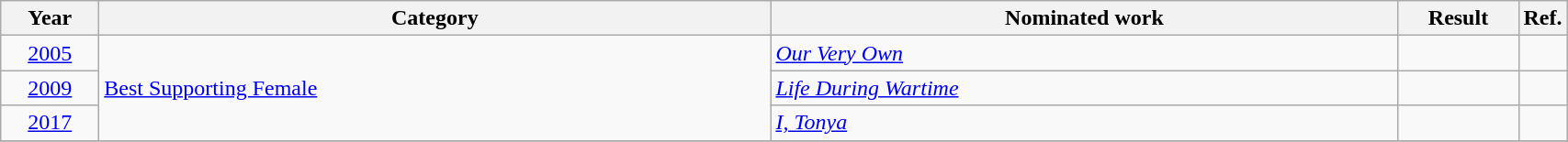<table class=wikitable>
<tr>
<th scope="col" style="width:4em;">Year</th>
<th scope="col" style="width:30em;">Category</th>
<th scope="col" style="width:28em;">Nominated work</th>
<th scope="col" style="width:5em;">Result</th>
<th>Ref.</th>
</tr>
<tr>
<td style="text-align:center;"><a href='#'>2005</a></td>
<td Rowspan=3><a href='#'>Best Supporting Female</a></td>
<td><em><a href='#'>Our Very Own</a></em></td>
<td></td>
<td style="text-align:center;"></td>
</tr>
<tr>
<td style="text-align:center;"><a href='#'>2009</a></td>
<td><em><a href='#'>Life During Wartime</a></em></td>
<td></td>
<td style="text-align:center;"></td>
</tr>
<tr>
<td style="text-align:center;"><a href='#'>2017</a></td>
<td><em><a href='#'>I, Tonya</a></em></td>
<td></td>
<td style="text-align:center;"></td>
</tr>
<tr>
</tr>
</table>
